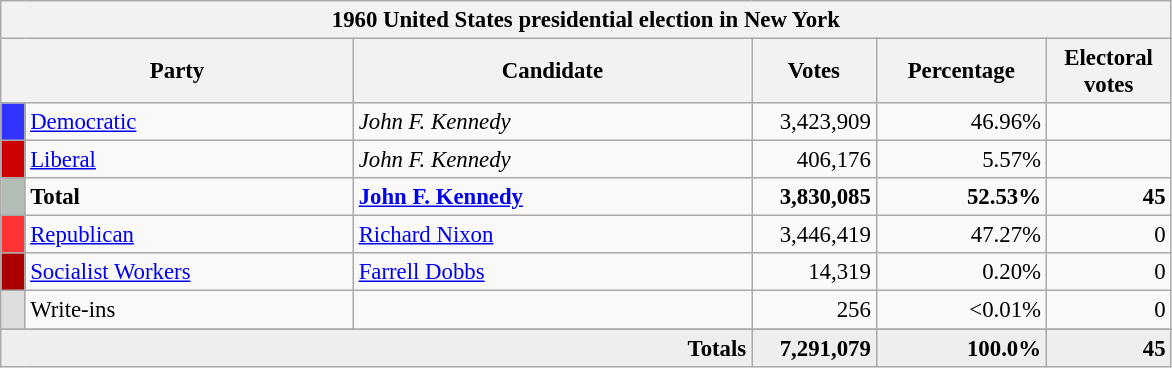<table class="wikitable" style="font-size: 95%;">
<tr>
<th colspan="6">1960 United States presidential election in New York</th>
</tr>
<tr>
<th colspan="2" style="width: 15em">Party</th>
<th style="width: 17em">Candidate</th>
<th style="width: 5em">Votes</th>
<th style="width: 7em">Percentage</th>
<th style="width: 5em">Electoral votes</th>
</tr>
<tr>
<th style="background-color:#3333FF; width: 3px"></th>
<td style="width: 130px"><a href='#'>Democratic</a></td>
<td><em>John F. Kennedy</em></td>
<td align="right">3,423,909</td>
<td align="right">46.96%</td>
<td align="right"></td>
</tr>
<tr>
<th style="background-color:#CC0000; width: 3px"></th>
<td style="width: 130px"><a href='#'>Liberal</a></td>
<td><em>John F. Kennedy</em></td>
<td align="right">406,176</td>
<td align="right">5.57%</td>
<td align="right"></td>
</tr>
<tr>
<th style="background-color:#B2BEB5; width: 3px"></th>
<td style="width: 130px"><strong>Total</strong></td>
<td><strong><a href='#'>John F. Kennedy</a></strong></td>
<td align="right"><strong>3,830,085</strong></td>
<td align="right"><strong>52.53%</strong></td>
<td align="right"><strong>45</strong></td>
</tr>
<tr>
<th style="background-color:#FF3333; width: 3px"></th>
<td style="width: 130px"><a href='#'>Republican</a></td>
<td><a href='#'>Richard Nixon</a></td>
<td align="right">3,446,419</td>
<td align="right">47.27%</td>
<td align="right">0</td>
</tr>
<tr>
<th style="background-color:#AA0000; width: 3px"></th>
<td style="width: 130px"><a href='#'>Socialist Workers</a></td>
<td><a href='#'>Farrell Dobbs</a></td>
<td align="right">14,319</td>
<td align="right">0.20%</td>
<td align="right">0</td>
</tr>
<tr>
<th style="background-color:#DDDDDD; width: 3px"></th>
<td style="width: 130px">Write-ins</td>
<td></td>
<td align="right">256</td>
<td align="right"><0.01%</td>
<td align="right">0</td>
</tr>
<tr>
</tr>
<tr bgcolor="#EEEEEE">
<td colspan="3" align="right"><strong>Totals</strong></td>
<td align="right"><strong>7,291,079</strong></td>
<td align="right"><strong>100.0%</strong></td>
<td align="right"><strong>45</strong></td>
</tr>
</table>
